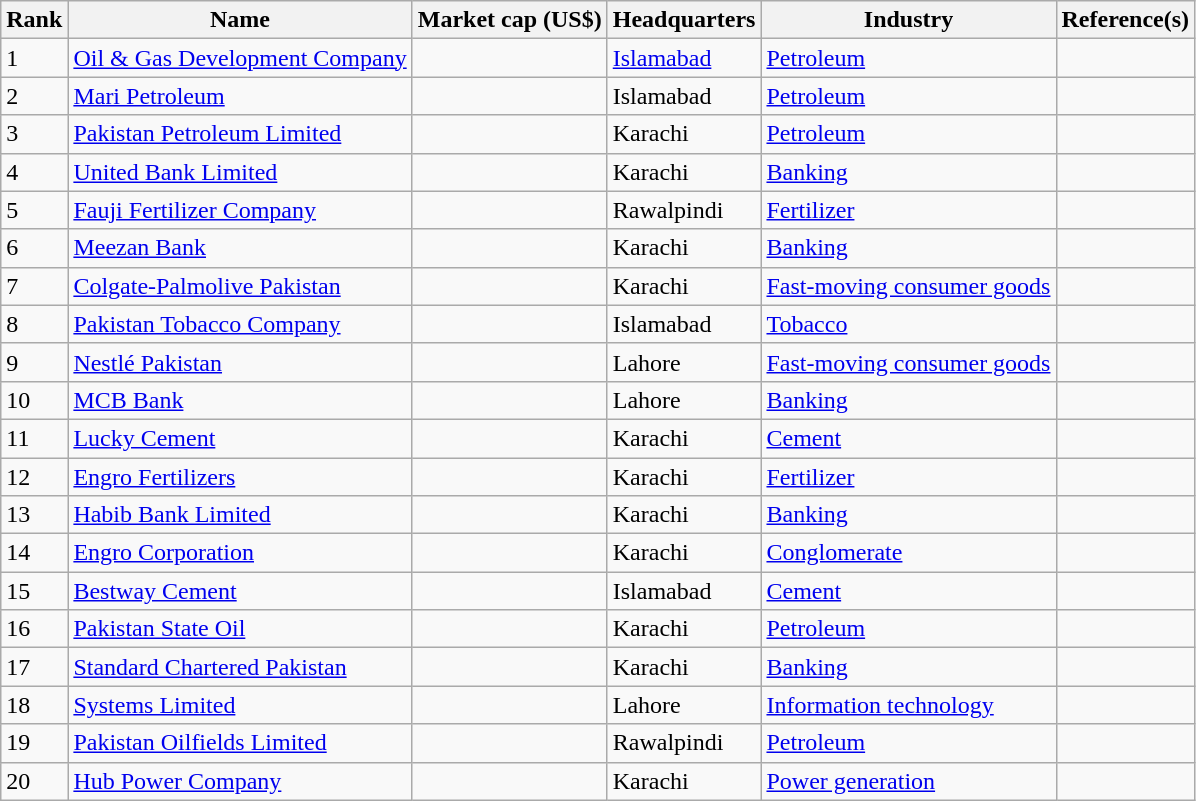<table class="wikitable sortable">
<tr>
<th>Rank</th>
<th>Name</th>
<th>Market cap (US$)</th>
<th>Headquarters</th>
<th>Industry</th>
<th>Reference(s)</th>
</tr>
<tr>
<td>1</td>
<td><a href='#'>Oil & Gas Development Company</a></td>
<td></td>
<td><a href='#'>Islamabad</a></td>
<td><a href='#'>Petroleum</a></td>
<td></td>
</tr>
<tr>
<td>2</td>
<td><a href='#'>Mari Petroleum</a></td>
<td></td>
<td>Islamabad</td>
<td><a href='#'>Petroleum</a></td>
<td></td>
</tr>
<tr>
<td>3</td>
<td><a href='#'>Pakistan Petroleum Limited</a></td>
<td></td>
<td>Karachi</td>
<td><a href='#'>Petroleum</a></td>
<td></td>
</tr>
<tr>
<td>4</td>
<td><a href='#'>United Bank Limited</a></td>
<td></td>
<td>Karachi</td>
<td><a href='#'>Banking</a></td>
<td></td>
</tr>
<tr>
<td>5</td>
<td><a href='#'>Fauji Fertilizer Company</a></td>
<td></td>
<td>Rawalpindi</td>
<td><a href='#'>Fertilizer</a></td>
<td></td>
</tr>
<tr>
<td>6</td>
<td><a href='#'>Meezan Bank</a></td>
<td></td>
<td>Karachi</td>
<td><a href='#'>Banking</a></td>
<td></td>
</tr>
<tr>
<td>7</td>
<td><a href='#'>Colgate-Palmolive Pakistan</a></td>
<td></td>
<td>Karachi</td>
<td><a href='#'>Fast-moving consumer goods</a></td>
<td></td>
</tr>
<tr>
<td>8</td>
<td><a href='#'>Pakistan Tobacco Company</a></td>
<td></td>
<td>Islamabad</td>
<td><a href='#'>Tobacco</a></td>
<td></td>
</tr>
<tr>
<td>9</td>
<td><a href='#'>Nestlé Pakistan</a></td>
<td></td>
<td>Lahore</td>
<td><a href='#'>Fast-moving consumer goods</a></td>
<td></td>
</tr>
<tr>
<td>10</td>
<td><a href='#'>MCB Bank</a></td>
<td></td>
<td>Lahore</td>
<td><a href='#'>Banking</a></td>
<td></td>
</tr>
<tr>
<td>11</td>
<td><a href='#'>Lucky Cement</a></td>
<td></td>
<td>Karachi</td>
<td><a href='#'>Cement</a></td>
<td></td>
</tr>
<tr>
<td>12</td>
<td><a href='#'>Engro Fertilizers</a></td>
<td></td>
<td>Karachi</td>
<td><a href='#'>Fertilizer</a></td>
<td></td>
</tr>
<tr>
<td>13</td>
<td><a href='#'>Habib Bank Limited</a></td>
<td></td>
<td>Karachi</td>
<td><a href='#'>Banking</a></td>
<td></td>
</tr>
<tr>
<td>14</td>
<td><a href='#'>Engro Corporation</a></td>
<td></td>
<td>Karachi</td>
<td><a href='#'>Conglomerate</a></td>
<td></td>
</tr>
<tr>
<td>15</td>
<td><a href='#'>Bestway Cement</a></td>
<td></td>
<td>Islamabad</td>
<td><a href='#'>Cement</a></td>
<td></td>
</tr>
<tr>
<td>16</td>
<td><a href='#'>Pakistan State Oil</a></td>
<td></td>
<td>Karachi</td>
<td><a href='#'>Petroleum</a></td>
<td></td>
</tr>
<tr>
<td>17</td>
<td><a href='#'>Standard Chartered Pakistan</a></td>
<td></td>
<td>Karachi</td>
<td><a href='#'>Banking</a></td>
<td></td>
</tr>
<tr>
<td>18</td>
<td><a href='#'>Systems Limited</a></td>
<td></td>
<td>Lahore</td>
<td><a href='#'>Information technology</a></td>
<td></td>
</tr>
<tr>
<td>19</td>
<td><a href='#'>Pakistan Oilfields Limited</a></td>
<td></td>
<td>Rawalpindi</td>
<td><a href='#'>Petroleum</a></td>
<td></td>
</tr>
<tr>
<td>20</td>
<td><a href='#'>Hub Power Company</a></td>
<td></td>
<td>Karachi</td>
<td><a href='#'>Power generation</a></td>
<td></td>
</tr>
</table>
